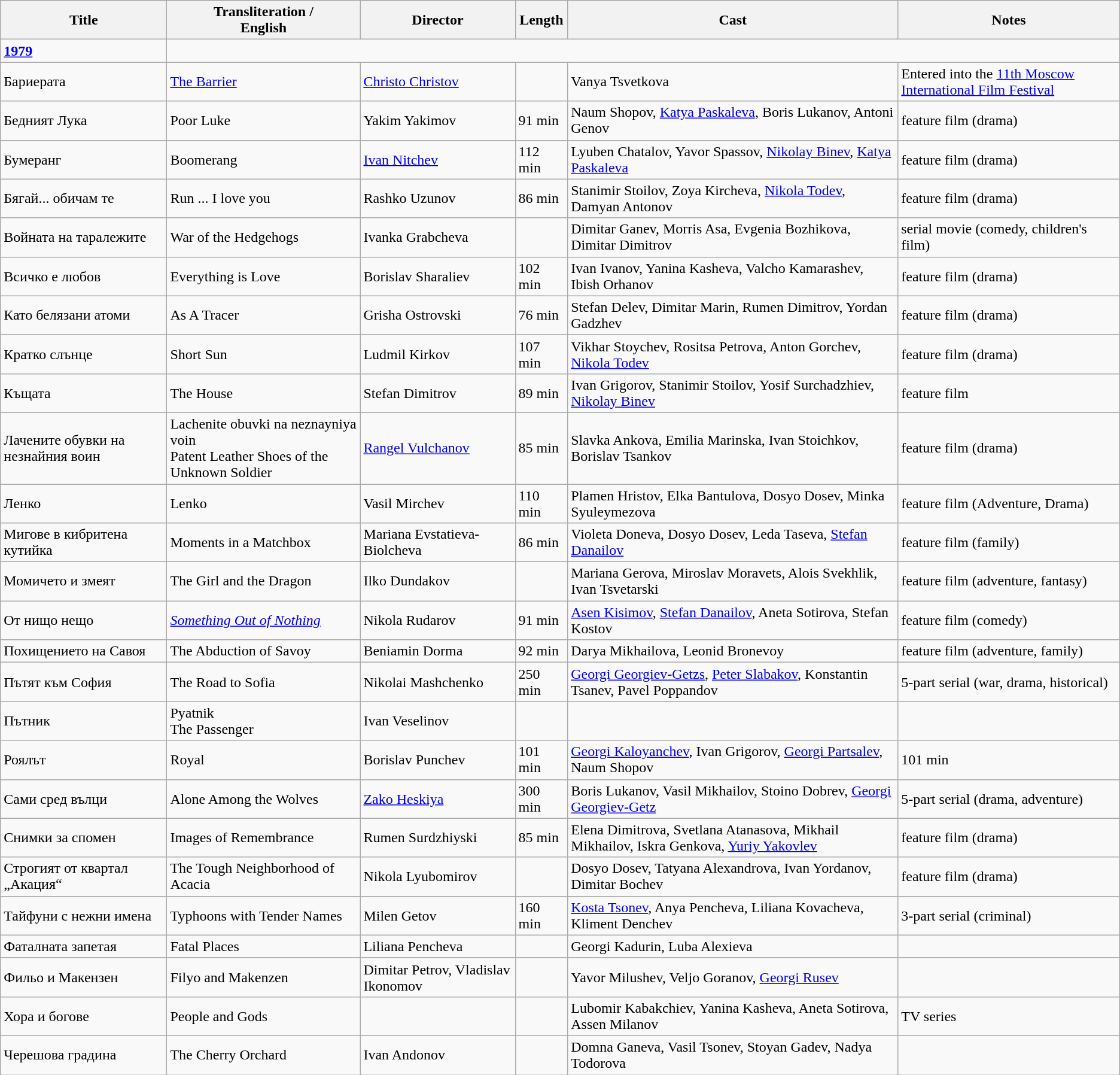<table class="wikitable">
<tr>
<th>Title</th>
<th>Transliteration / <br>English</th>
<th>Director</th>
<th>Length</th>
<th>Cast</th>
<th>Notes</th>
</tr>
<tr>
<td><strong><a href='#'>1979</a></strong></td>
</tr>
<tr>
<td>Бариерата</td>
<td><a href='#'>The Barrier</a></td>
<td><a href='#'>Christo Christov</a></td>
<td></td>
<td>Vanya Tsvetkova</td>
<td>Entered into the <a href='#'>11th Moscow International Film Festival</a></td>
</tr>
<tr>
<td>Бедният Лука</td>
<td>Poor Luke</td>
<td>Yakim Yakimov</td>
<td>91 min</td>
<td>Naum Shopov, <a href='#'>Katya Paskaleva</a>, Boris Lukanov, Antoni Genov</td>
<td>feature film (drama)</td>
</tr>
<tr>
<td>Бумеранг</td>
<td>Boomerang</td>
<td><a href='#'>Ivan Nitchev</a></td>
<td>112 min</td>
<td>Lyuben Chatalov, Yavor Spassov, <a href='#'>Nikolay Binev</a>, <a href='#'>Katya Paskaleva</a></td>
<td>feature film (drama)</td>
</tr>
<tr>
<td>Бягай... обичам те</td>
<td>Run ... I love you</td>
<td>Rashko Uzunov</td>
<td>86 min</td>
<td>Stanimir Stoilov, Zoya Kircheva, <a href='#'>Nikola Todev</a>, Damyan Antonov</td>
<td>feature film (drama)</td>
</tr>
<tr>
<td>Войната на таралежите</td>
<td>War of the Hedgehogs</td>
<td>Ivanka Grabcheva</td>
<td></td>
<td>Dimitar Ganev, Morris Asa, Evgenia Bozhikova, Dimitar Dimitrov</td>
<td>serial movie (comedy, children's film)</td>
</tr>
<tr>
<td>Всичко е любов</td>
<td>Everything is Love</td>
<td>Borislav Sharaliev</td>
<td>102 min</td>
<td>Ivan Ivanov, Yanina Kasheva, Valcho Kamarashev, Ibish Orhanov</td>
<td>feature film (drama)</td>
</tr>
<tr>
<td>Като белязани атоми</td>
<td>As A Tracer</td>
<td>Grisha Ostrovski</td>
<td>76 min</td>
<td>Stefan Delev, Dimitar Marin, Rumen Dimitrov, Yordan Gadzhev</td>
<td>feature film (drama)</td>
</tr>
<tr>
<td>Кратко слънце</td>
<td>Short Sun</td>
<td>Ludmil Kirkov</td>
<td>107 min</td>
<td>Vikhar Stoychev, Rositsa Petrova, Anton Gorchev, <a href='#'>Nikola Todev</a></td>
<td>feature film (drama)</td>
</tr>
<tr>
<td>Къщата</td>
<td>The House</td>
<td>Stefan Dimitrov</td>
<td>89 min</td>
<td>Ivan Grigorov, Stanimir Stoilov, Yosif Surchadzhiev, <a href='#'>Nikolay Binev</a></td>
<td>feature film</td>
</tr>
<tr>
<td>Лачените обувки на незнайния воин</td>
<td>Lachenite obuvki na neznayniya voin<br>Patent Leather Shoes of the Unknown Soldier</td>
<td><a href='#'>Rangel Vulchanov</a></td>
<td>85 min</td>
<td>Slavka Ankova, Emilia Marinska, Ivan Stoichkov, Borislav Tsankov</td>
<td>feature film (drama)</td>
</tr>
<tr>
<td>Ленко</td>
<td>Lenko</td>
<td>Vasil Mirchev</td>
<td>110 min</td>
<td>Plamen Hristov, Elka Bantulova, Dosyo Dosev, Minka Syuleymezova</td>
<td>feature film (Adventure, Drama)</td>
</tr>
<tr>
<td>Мигове в кибритена кутийка</td>
<td>Moments in a Matchbox</td>
<td>Mariana Evstatieva-Biolcheva</td>
<td>86 min</td>
<td>Violeta Doneva, Dosyo Dosev, Leda Taseva, <a href='#'>Stefan Danailov</a></td>
<td>feature film (family)</td>
</tr>
<tr>
<td>Момичето и змеят</td>
<td>The Girl and the Dragon</td>
<td>Ilko Dundakov</td>
<td></td>
<td>Mariana Gerova, Miroslav Moravets, Alois Svekhlik, Ivan Tsvetarski</td>
<td>feature film (adventure, fantasy)</td>
</tr>
<tr>
<td>От нищо нещо</td>
<td><em><a href='#'>Something Out of Nothing</a></em></td>
<td>Nikola Rudarov</td>
<td>91 min</td>
<td><a href='#'>Asen Kisimov</a>, <a href='#'>Stefan Danailov</a>, Aneta Sotirova, Stefan Kostov</td>
<td>feature film (comedy)</td>
</tr>
<tr>
<td>Похищението на Савоя</td>
<td>The Abduction of Savoy</td>
<td>Beniamin Dorma</td>
<td>92 min</td>
<td>Darya Mikhailova, Leonid Bronevoy</td>
<td>feature film (adventure, family)</td>
</tr>
<tr>
<td>Пътят към София</td>
<td>The Road to Sofia</td>
<td>Nikolai Mashchenko</td>
<td>250 min</td>
<td><a href='#'>Georgi Georgiev-Getzs</a>, <a href='#'>Peter Slabakov</a>, Konstantin Tsanev, Pavel Poppandov</td>
<td>5-part serial (war, drama, historical)</td>
</tr>
<tr>
<td>Пътник</td>
<td>Pyatnik<br>The Passenger</td>
<td>Ivan Veselinov</td>
<td></td>
<td></td>
<td></td>
</tr>
<tr>
<td>Роялът</td>
<td>Royal</td>
<td>Borislav Punchev</td>
<td>101 min</td>
<td><a href='#'>Georgi Kaloyanchev</a>, Ivan Grigorov, <a href='#'>Georgi Partsalev</a>, Naum Shopov</td>
<td>101 min</td>
</tr>
<tr>
<td>Сами сред вълци</td>
<td>Alone Among the Wolves</td>
<td><a href='#'>Zako Heskiya</a></td>
<td>300 min</td>
<td>Boris Lukanov, Vasil Mikhailov, Stoino Dobrev, <a href='#'>Georgi Georgiev-Getz</a></td>
<td>5-part serial (drama, adventure)</td>
</tr>
<tr>
<td>Снимки за спомен</td>
<td>Images of Remembrance</td>
<td>Rumen Surdzhiyski</td>
<td>85 min</td>
<td>Elena Dimitrova, Svetlana Atanasova, Mikhail Mikhailov, Iskra Genkova, <a href='#'>Yuriy Yakovlev</a></td>
<td>feature film (drama)</td>
</tr>
<tr>
<td>Строгият от квартал „Акация“</td>
<td>The Tough Neighborhood of Acacia</td>
<td>Nikola Lyubomirov</td>
<td></td>
<td>Dosyo Dosev, Tatyana Alexandrova, Ivan Yordanov, Dimitar Bochev</td>
<td>feature film (drama)</td>
</tr>
<tr>
<td>Тайфуни с нежни имена</td>
<td>Typhoons with Tender Names</td>
<td>Milen Getov</td>
<td>160 min</td>
<td><a href='#'>Kosta Tsonev</a>, Anya Pencheva, Liliana Kovacheva, Kliment Denchev</td>
<td>3-part serial (criminal)</td>
</tr>
<tr>
<td>Фаталната запетая</td>
<td>Fatal Places</td>
<td>Liliana Pencheva</td>
<td></td>
<td>Georgi Kadurin, Luba Alexieva</td>
<td></td>
</tr>
<tr>
<td>Фильо и Макензен</td>
<td>Filyo and Makenzen</td>
<td>Dimitar Petrov, Vladislav Ikonomov</td>
<td></td>
<td>Yavor Milushev, Veljo Goranov, <a href='#'>Georgi Rusev</a></td>
<td></td>
</tr>
<tr>
<td>Хора и богове</td>
<td>People and Gods</td>
<td></td>
<td></td>
<td>Lubomir Kabakchiev, Yanina Kasheva, Aneta Sotirova, Assen Milanov</td>
<td>TV series</td>
</tr>
<tr>
<td>Черешова градина</td>
<td>The Cherry Orchard</td>
<td>Ivan Andonov</td>
<td></td>
<td>Domna Ganeva, Vasil Tsonev, Stoyan Gadev, Nadya Todorova</td>
<td></td>
</tr>
</table>
